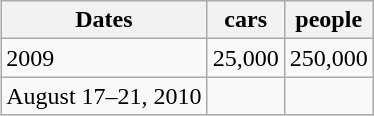<table class="wikitable" align=right>
<tr>
<th>Dates</th>
<th>cars</th>
<th>people</th>
</tr>
<tr>
<td>2009</td>
<td>25,000</td>
<td>250,000</td>
</tr>
<tr>
<td>August 17–21, 2010</td>
<td></td>
<td></td>
</tr>
</table>
